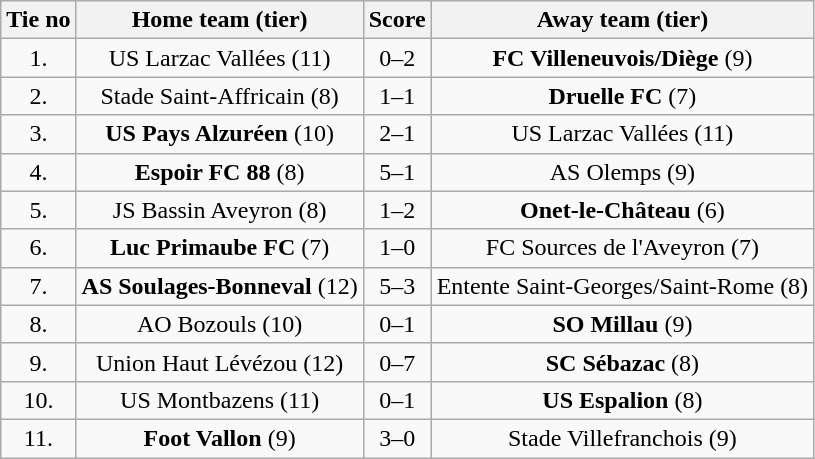<table class="wikitable" style="text-align: center">
<tr>
<th>Tie no</th>
<th>Home team (tier)</th>
<th>Score</th>
<th>Away team (tier)</th>
</tr>
<tr>
<td>1.</td>
<td>US Larzac Vallées (11)</td>
<td>0–2</td>
<td><strong>FC Villeneuvois/Diège</strong> (9)</td>
</tr>
<tr>
<td>2.</td>
<td>Stade Saint-Affricain (8)</td>
<td>1–1 </td>
<td><strong>Druelle FC</strong> (7)</td>
</tr>
<tr>
<td>3.</td>
<td><strong>US Pays Alzuréen</strong> (10)</td>
<td>2–1</td>
<td>US Larzac Vallées (11)</td>
</tr>
<tr>
<td>4.</td>
<td><strong>Espoir FC 88</strong> (8)</td>
<td>5–1</td>
<td>AS Olemps (9)</td>
</tr>
<tr>
<td>5.</td>
<td>JS Bassin Aveyron (8)</td>
<td>1–2</td>
<td><strong>Onet-le-Château</strong> (6)</td>
</tr>
<tr>
<td>6.</td>
<td><strong>Luc Primaube FC</strong> (7)</td>
<td>1–0</td>
<td>FC Sources de l'Aveyron (7)</td>
</tr>
<tr>
<td>7.</td>
<td><strong>AS Soulages-Bonneval</strong> (12)</td>
<td>5–3</td>
<td>Entente Saint-Georges/Saint-Rome (8)</td>
</tr>
<tr>
<td>8.</td>
<td>AO Bozouls (10)</td>
<td>0–1</td>
<td><strong>SO Millau</strong> (9)</td>
</tr>
<tr>
<td>9.</td>
<td>Union Haut Lévézou (12)</td>
<td>0–7</td>
<td><strong>SC Sébazac</strong> (8)</td>
</tr>
<tr>
<td>10.</td>
<td>US Montbazens (11)</td>
<td>0–1</td>
<td><strong>US Espalion</strong> (8)</td>
</tr>
<tr>
<td>11.</td>
<td><strong>Foot Vallon</strong> (9)</td>
<td>3–0</td>
<td>Stade Villefranchois (9)</td>
</tr>
</table>
